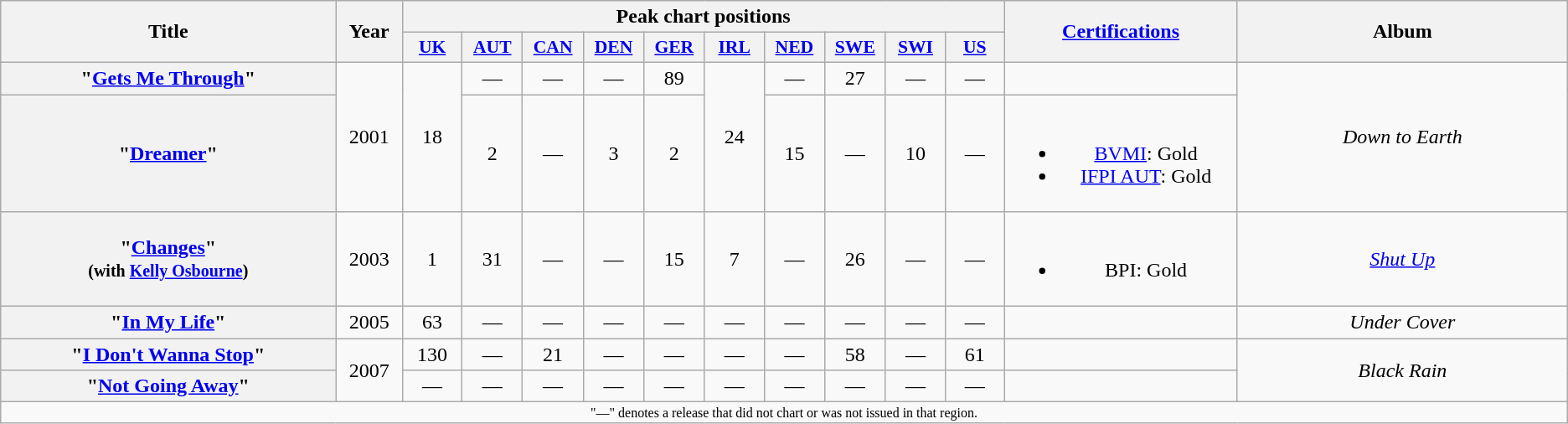<table class="wikitable plainrowheaders" style="text-align:center">
<tr>
<th scope="col" rowspan="2" style="width:18em">Title</th>
<th scope="col" rowspan="2" style="width:3em">Year</th>
<th scope="col" colspan="10">Peak chart positions</th>
<th scope="col" rowspan="2" style="width:12em;"><a href='#'>Certifications</a></th>
<th scope="col" rowspan="2" style="width:18em;">Album</th>
</tr>
<tr>
<th scope="col" style="width:3em;font-size:90%;"><a href='#'>UK</a><br></th>
<th scope="col" style="width:3em;font-size:90%;"><a href='#'>AUT</a><br></th>
<th scope="col" style="width:3em;font-size:90%;"><a href='#'>CAN</a><br></th>
<th scope="col" style="width:3em;font-size:90%;"><a href='#'>DEN</a><br></th>
<th scope="col" style="width:3em;font-size:90%;"><a href='#'>GER</a><br></th>
<th scope="col" style="width:3em;font-size:90%;"><a href='#'>IRL</a><br></th>
<th scope="col" style="width:3em;font-size:90%;"><a href='#'>NED</a><br></th>
<th scope="col" style="width:3em;font-size:90%;"><a href='#'>SWE</a><br></th>
<th scope="col" style="width:3em;font-size:90%;"><a href='#'>SWI</a><br></th>
<th scope="col" style="width:3em;font-size:90%;"><a href='#'>US</a><br></th>
</tr>
<tr>
<th scope="row">"<a href='#'>Gets Me Through</a>"</th>
<td rowspan="2">2001</td>
<td rowspan="2">18</td>
<td>—</td>
<td>—</td>
<td>—</td>
<td>89</td>
<td rowspan="2">24</td>
<td>—</td>
<td>27</td>
<td>—</td>
<td>—</td>
<td></td>
<td rowspan="2"><em>Down to Earth</em></td>
</tr>
<tr>
<th scope="row">"<a href='#'>Dreamer</a>"</th>
<td>2</td>
<td>—</td>
<td>3</td>
<td>2</td>
<td>15</td>
<td>—</td>
<td>10</td>
<td>—</td>
<td><br><ul><li><a href='#'>BVMI</a>: Gold</li><li><a href='#'>IFPI AUT</a>: Gold</li></ul></td>
</tr>
<tr>
<th scope="row">"<a href='#'>Changes</a>"<br><small>(with <a href='#'>Kelly Osbourne</a>)</small></th>
<td>2003</td>
<td>1</td>
<td>31</td>
<td>—</td>
<td>—</td>
<td>15</td>
<td>7</td>
<td>—</td>
<td>26</td>
<td>—</td>
<td>—</td>
<td><br><ul><li>BPI: Gold</li></ul></td>
<td><em><a href='#'>Shut Up</a></em></td>
</tr>
<tr>
<th scope="row">"<a href='#'>In My Life</a>"</th>
<td>2005</td>
<td>63</td>
<td>—</td>
<td>—</td>
<td>—</td>
<td>—</td>
<td>—</td>
<td>—</td>
<td>—</td>
<td>—</td>
<td>—</td>
<td></td>
<td><em>Under Cover</em></td>
</tr>
<tr>
<th scope="row">"<a href='#'>I Don't Wanna Stop</a>"</th>
<td rowspan="2">2007</td>
<td>130</td>
<td>—</td>
<td>21</td>
<td>—</td>
<td>—</td>
<td>—</td>
<td>—</td>
<td>58</td>
<td>—</td>
<td>61</td>
<td></td>
<td rowspan="2"><em>Black Rain</em></td>
</tr>
<tr>
<th scope="row">"<a href='#'>Not Going Away</a>"</th>
<td>—</td>
<td>—</td>
<td>—</td>
<td>—</td>
<td>—</td>
<td>—</td>
<td>—</td>
<td>—</td>
<td>—</td>
<td>—</td>
<td></td>
</tr>
<tr>
<td colspan="15" style="font-size: 8pt">"—" denotes a release that did not chart or was not issued in that region.</td>
</tr>
</table>
